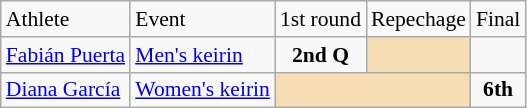<table class="wikitable" border="1" style="font-size:90%">
<tr>
<td>Athlete</td>
<td>Event</td>
<td>1st round</td>
<td>Repechage</td>
<td>Final</td>
</tr>
<tr>
<td><a href='#'>Fabián Puerta</a></td>
<td><a href='#'>Men's keirin</a></td>
<td align=center><strong>2nd Q</strong></td>
<td bgcolor=wheat></td>
<td align=center></td>
</tr>
<tr>
<td><a href='#'>Diana García</a></td>
<td><a href='#'>Women's keirin</a></td>
<td colspan=2 bgcolor=wheat></td>
<td align=center><strong>6th</strong></td>
</tr>
</table>
